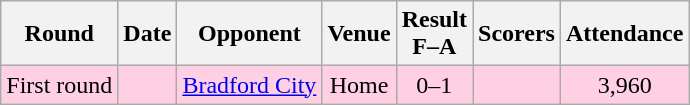<table class="wikitable" style="text-align:center;">
<tr>
<th>Round</th>
<th>Date</th>
<th>Opponent</th>
<th>Venue</th>
<th>Result<br>F–A</th>
<th>Scorers</th>
<th>Attendance</th>
</tr>
<tr bgcolor="#ffd0e3">
<td>First round</td>
<td></td>
<td><a href='#'>Bradford City</a></td>
<td>Home</td>
<td>0–1 </td>
<td></td>
<td>3,960</td>
</tr>
</table>
